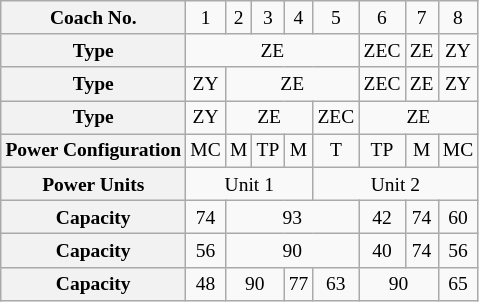<table class="wikitable" style="text-align: center; font-size: small;">
<tr>
<th>Coach No.</th>
<td>1</td>
<td>2</td>
<td>3</td>
<td>4</td>
<td>5</td>
<td>6</td>
<td>7</td>
<td>8</td>
</tr>
<tr>
<th>Type</th>
<td colspan=5>ZE</td>
<td colspan=1>ZEC</td>
<td colspan=1>ZE</td>
<td colspan=1>ZY</td>
</tr>
<tr>
<th>Type</th>
<td colspan=1>ZY</td>
<td colspan=4>ZE</td>
<td colspan=1>ZEC</td>
<td colspan=1>ZE</td>
<td colspan=1>ZY</td>
</tr>
<tr>
<th>Type</th>
<td colspan=1>ZY</td>
<td colspan=3>ZE</td>
<td colspan=1>ZEC</td>
<td colspan=3>ZE</td>
</tr>
<tr>
<th>Power Configuration</th>
<td colspan=1>MC</td>
<td colspan=1>M</td>
<td colspan=1>TP</td>
<td colspan=1>M</td>
<td colspan=1>T</td>
<td colspan=1>TP</td>
<td colspan=1>M</td>
<td colspan=1>MC</td>
</tr>
<tr>
<th>Power Units</th>
<td colspan=4>Unit 1</td>
<td colspan=4>Unit 2</td>
</tr>
<tr>
<th>Capacity</th>
<td>74</td>
<td colspan="4">93</td>
<td>42</td>
<td>74</td>
<td>60</td>
</tr>
<tr>
<th>Capacity</th>
<td>56</td>
<td colspan="4">90</td>
<td>40</td>
<td>74</td>
<td>56</td>
</tr>
<tr>
<th>Capacity</th>
<td>48</td>
<td colspan="2">90</td>
<td>77</td>
<td>63</td>
<td colspan="2">90</td>
<td>65</td>
</tr>
</table>
